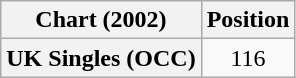<table class="wikitable plainrowheaders" style="text-align:center">
<tr>
<th>Chart (2002)</th>
<th>Position</th>
</tr>
<tr>
<th scope="row">UK Singles (OCC)</th>
<td>116</td>
</tr>
</table>
